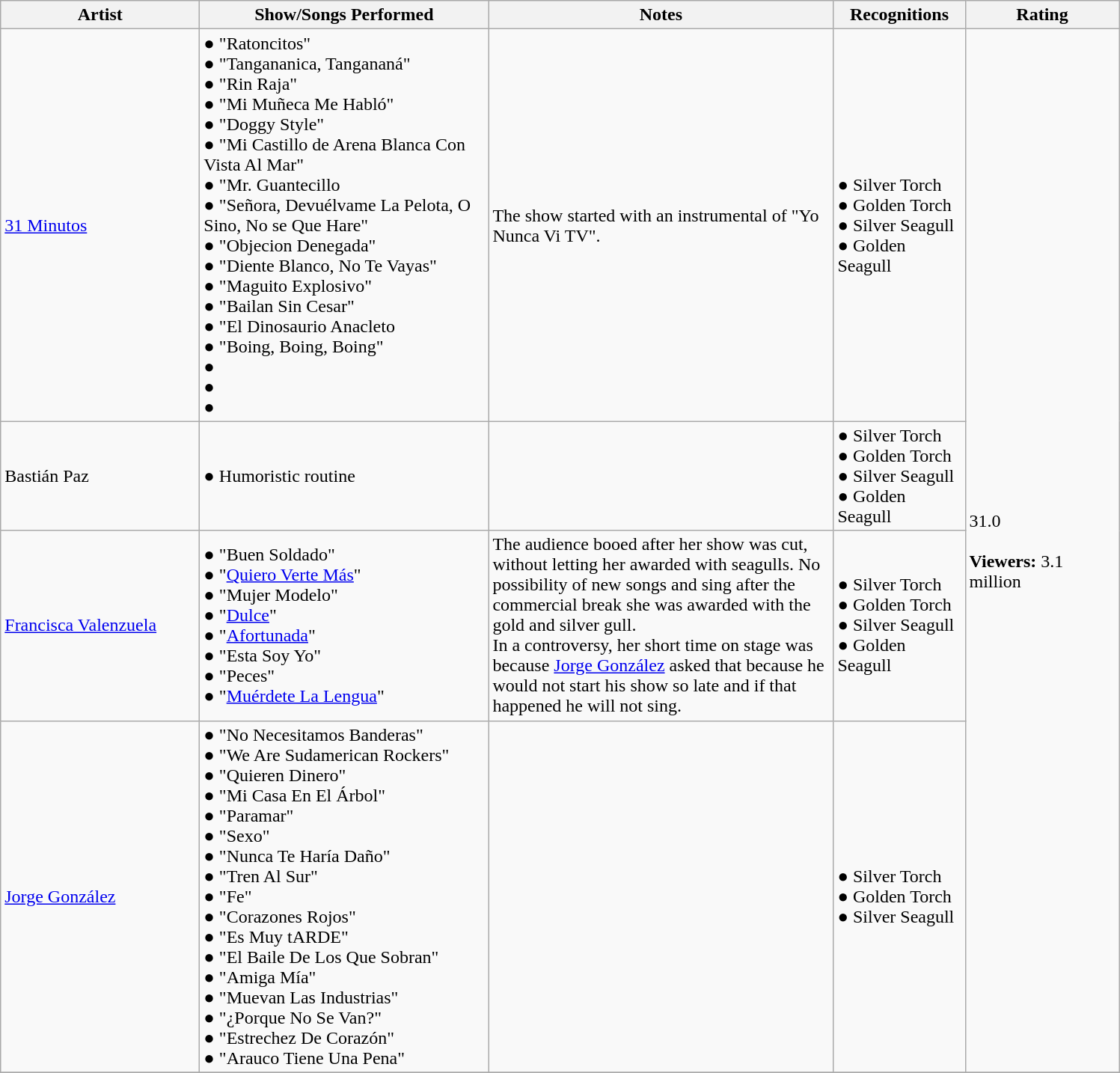<table class="wikitable">
<tr>
<th width="170">Artist</th>
<th width="250">Show/Songs Performed</th>
<th width="300">Notes</th>
<th width="110">Recognitions</th>
<th width="130">Rating</th>
</tr>
<tr>
<td><a href='#'>31 Minutos</a></td>
<td>● "Ratoncitos" <br> ● "Tangananica, Tangananá"<br> ● "Rin Raja"<br> ● "Mi Muñeca Me Habló"<br>  ● "Doggy Style"<br> ● "Mi Castillo de Arena Blanca Con Vista Al Mar"<br> ● "Mr. Guantecillo<br> ● "Señora, Devuélvame La Pelota, O Sino, No se Que Hare"<br> ● "Objecion Denegada"<br> ● "Diente Blanco, No Te Vayas"<br> ● "Maguito Explosivo"<br> ● "Bailan Sin Cesar"<br> ● "El Dinosaurio Anacleto<br> ● "Boing, Boing, Boing"<br> ● <br> ● <br> ● <br></td>
<td>The show started with an instrumental of "Yo Nunca Vi TV".</td>
<td>● Silver Torch<br> ● Golden Torch<br> ● Silver Seagull <br> ● Golden Seagull<br></td>
<td rowspan="4">31.0<br><br> <strong>Viewers:</strong> 3.1 million</td>
</tr>
<tr>
<td>Bastián Paz</td>
<td>● Humoristic routine</td>
<td></td>
<td>● Silver Torch<br> ● Golden Torch<br> ● Silver Seagull <br> ● Golden Seagull<br></td>
</tr>
<tr>
<td><a href='#'>Francisca Valenzuela</a></td>
<td>● "Buen Soldado"<br> ● "<a href='#'>Quiero Verte Más</a>"<br> ● "Mujer Modelo"<br> ● "<a href='#'>Dulce</a>"<br> ● "<a href='#'>Afortunada</a>"<br> ● "Esta Soy Yo"<br> ● "Peces"<br> ● "<a href='#'>Muérdete La Lengua</a>"<br></td>
<td>The audience booed after her show was cut, without letting her awarded with seagulls. No possibility of new songs and sing after the commercial break she was awarded with the gold and silver gull.<br>In a controversy, her short time on stage was because <a href='#'>Jorge González</a> asked that because he would not start his show so late and if that happened he will not sing.</td>
<td>● Silver Torch<br> ● Golden Torch<br> ● Silver Seagull <br> ● Golden Seagull<br></td>
</tr>
<tr>
<td><a href='#'>Jorge González</a></td>
<td>● "No Necesitamos Banderas"<br> ● "We Are Sudamerican Rockers"<br> ● "Quieren Dinero"<br> ● "Mi Casa En El Árbol"<br> ● "Paramar"<br> ● "Sexo"<br> ● "Nunca Te Haría Daño"<br> ● "Tren Al Sur"<br> ● "Fe"<br> ● "Corazones Rojos"<br> ● "Es Muy tARDE" <br> ● "El Baile De Los Que Sobran"<br> ● "Amiga Mía"<br> ● "Muevan Las Industrias"<br> ● "¿Porque No Se Van?"<br> ● "Estrechez De Corazón"<br> ● "Arauco Tiene Una Pena"<br></td>
<td></td>
<td>● Silver Torch<br> ● Golden Torch<br> ● Silver Seagull</td>
</tr>
<tr>
</tr>
</table>
